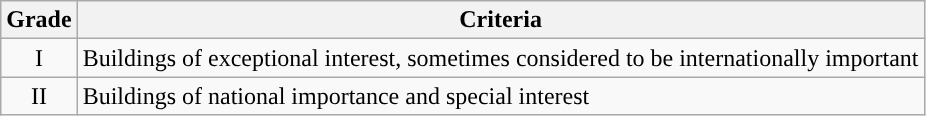<table class="wikitable">
<tr>
<th>Grade</th>
<th>Criteria</th>
</tr>
<tr>
<td align="center" >I</td>
<td>Buildings of exceptional interest, sometimes considered to be internationally important</td>
</tr>
<tr>
<td align="center" >II</td>
<td>Buildings of national importance and special interest</td>
</tr>
</table>
